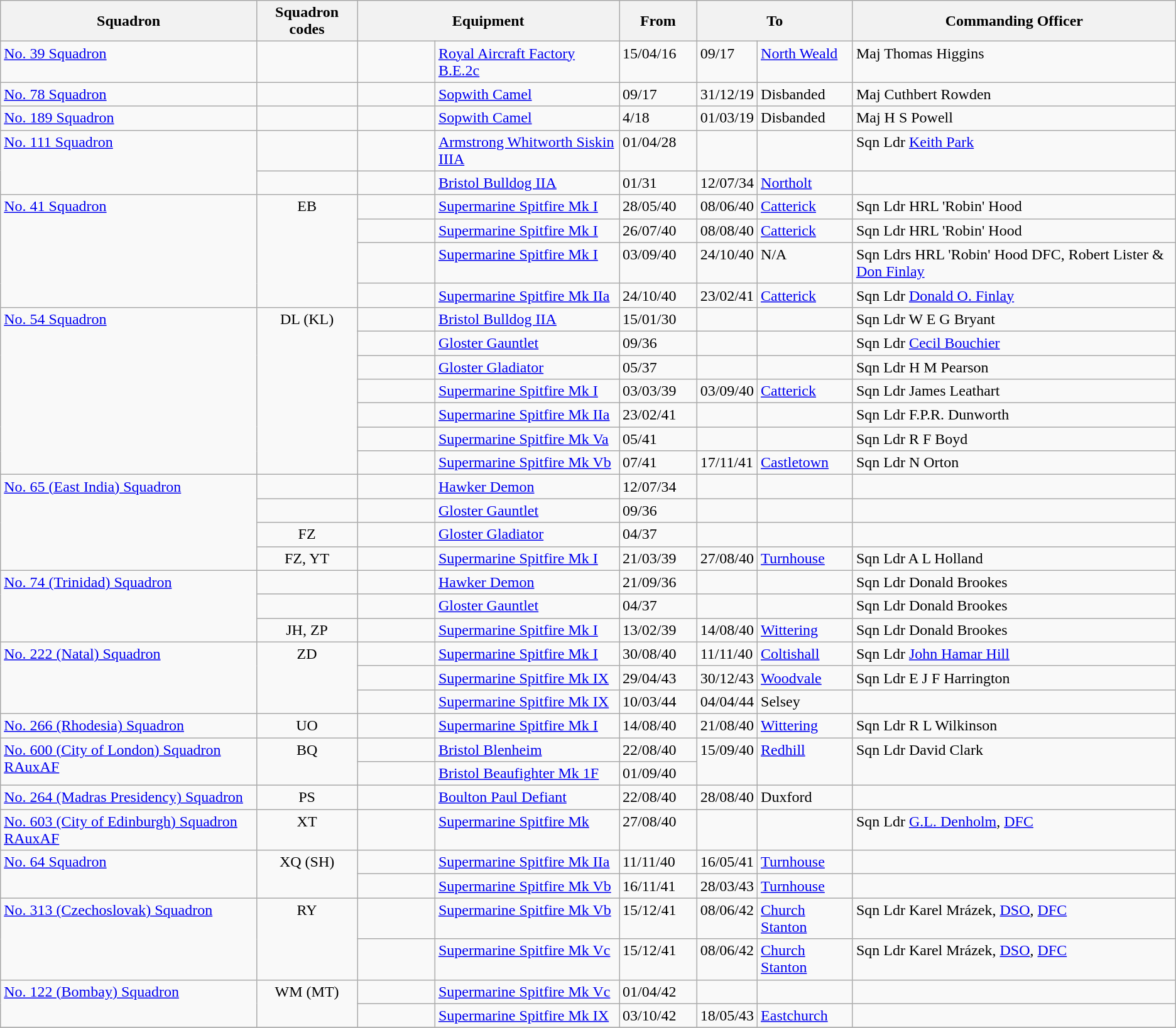<table class="wikitable">
<tr>
<th>Squadron</th>
<th>Squadron codes</th>
<th colspan=2>Equipment</th>
<th width="75">From</th>
<th colspan=2>To</th>
<th>Commanding Officer</th>
</tr>
<tr valign="top">
<td><a href='#'>No. 39 Squadron</a></td>
<td align="center"></td>
<td width="75"></td>
<td><a href='#'>Royal Aircraft Factory B.E.2c</a></td>
<td>15/04/16</td>
<td>09/17</td>
<td><a href='#'>North Weald</a></td>
<td>Maj Thomas Higgins</td>
</tr>
<tr valign="top">
<td><a href='#'>No. 78 Squadron</a></td>
<td align="center"></td>
<td width="75"></td>
<td><a href='#'>Sopwith Camel</a></td>
<td>09/17</td>
<td>31/12/19</td>
<td>Disbanded</td>
<td>Maj Cuthbert Rowden</td>
</tr>
<tr valign="top">
<td><a href='#'>No. 189 Squadron</a></td>
<td align="center"></td>
<td width="75"></td>
<td><a href='#'>Sopwith Camel</a></td>
<td>4/18</td>
<td>01/03/19</td>
<td>Disbanded</td>
<td>Maj H S Powell</td>
</tr>
<tr valign="top">
<td rowspan=2><a href='#'>No. 111 Squadron</a></td>
<td align="center"></td>
<td width="75"></td>
<td><a href='#'>Armstrong Whitworth Siskin IIIA</a></td>
<td>01/04/28</td>
<td></td>
<td></td>
<td>Sqn Ldr <a href='#'>Keith Park</a></td>
</tr>
<tr valign="top">
<td align="center"></td>
<td width="75"></td>
<td><a href='#'>Bristol Bulldog IIA</a></td>
<td>01/31</td>
<td>12/07/34</td>
<td><a href='#'>Northolt</a></td>
<td></td>
</tr>
<tr valign="top">
<td rowspan=4><a href='#'>No. 41 Squadron</a></td>
<td rowspan=4 align="center">EB</td>
<td></td>
<td><a href='#'>Supermarine Spitfire Mk I</a></td>
<td>28/05/40</td>
<td>08/06/40</td>
<td><a href='#'>Catterick</a></td>
<td>Sqn Ldr HRL 'Robin' Hood</td>
</tr>
<tr valign="top">
<td></td>
<td><a href='#'>Supermarine Spitfire Mk I</a></td>
<td>26/07/40</td>
<td>08/08/40</td>
<td><a href='#'>Catterick</a></td>
<td>Sqn Ldr HRL 'Robin' Hood</td>
</tr>
<tr valign="top">
<td></td>
<td><a href='#'>Supermarine Spitfire Mk I</a></td>
<td>03/09/40</td>
<td>24/10/40</td>
<td>N/A</td>
<td>Sqn Ldrs HRL 'Robin' Hood DFC, Robert Lister & <a href='#'>Don Finlay</a></td>
</tr>
<tr valign="top">
<td></td>
<td><a href='#'>Supermarine Spitfire Mk IIa</a></td>
<td>24/10/40</td>
<td>23/02/41</td>
<td><a href='#'>Catterick</a></td>
<td>Sqn Ldr <a href='#'>Donald O. Finlay</a></td>
</tr>
<tr valign="top">
<td rowspan=7><a href='#'>No. 54 Squadron</a></td>
<td rowspan=7 align="center">DL (KL)</td>
<td></td>
<td><a href='#'>Bristol Bulldog IIA</a></td>
<td>15/01/30</td>
<td></td>
<td></td>
<td>Sqn Ldr W E G Bryant</td>
</tr>
<tr valign="top">
<td></td>
<td><a href='#'>Gloster Gauntlet</a></td>
<td>09/36</td>
<td></td>
<td></td>
<td>Sqn Ldr <a href='#'>Cecil Bouchier</a></td>
</tr>
<tr valign="top">
<td></td>
<td><a href='#'>Gloster Gladiator</a></td>
<td>05/37</td>
<td></td>
<td></td>
<td>Sqn Ldr H M Pearson</td>
</tr>
<tr valign="top">
<td></td>
<td><a href='#'>Supermarine Spitfire Mk I</a></td>
<td>03/03/39</td>
<td>03/09/40</td>
<td><a href='#'>Catterick</a></td>
<td>Sqn Ldr James Leathart</td>
</tr>
<tr valign="top">
<td></td>
<td><a href='#'>Supermarine Spitfire Mk IIa</a></td>
<td>23/02/41</td>
<td></td>
<td></td>
<td>Sqn Ldr F.P.R. Dunworth</td>
</tr>
<tr valign="top">
<td></td>
<td><a href='#'>Supermarine Spitfire Mk Va</a></td>
<td>05/41</td>
<td></td>
<td></td>
<td>Sqn Ldr R F Boyd</td>
</tr>
<tr valign="top">
<td></td>
<td><a href='#'>Supermarine Spitfire Mk Vb</a></td>
<td>07/41</td>
<td>17/11/41</td>
<td><a href='#'>Castletown</a></td>
<td>Sqn Ldr N Orton</td>
</tr>
<tr valign="top">
<td rowspan=4><a href='#'>No. 65 (East India) Squadron</a></td>
<td align="center"></td>
<td width="75"></td>
<td><a href='#'>Hawker Demon</a></td>
<td>12/07/34</td>
<td></td>
<td></td>
<td></td>
</tr>
<tr valign="top">
<td align="center"></td>
<td width="75"></td>
<td><a href='#'>Gloster Gauntlet</a></td>
<td>09/36</td>
<td></td>
<td></td>
<td></td>
</tr>
<tr valign="top">
<td align="center">FZ</td>
<td width="75"></td>
<td><a href='#'>Gloster Gladiator</a></td>
<td>04/37</td>
<td></td>
<td></td>
<td></td>
</tr>
<tr valign="top">
<td align="center">FZ, YT</td>
<td></td>
<td><a href='#'>Supermarine Spitfire Mk I</a></td>
<td>21/03/39</td>
<td>27/08/40</td>
<td><a href='#'>Turnhouse</a></td>
<td>Sqn Ldr A L Holland</td>
</tr>
<tr valign="top">
<td rowspan=3><a href='#'>No. 74 (Trinidad) Squadron</a></td>
<td align="center"></td>
<td width="75"></td>
<td><a href='#'>Hawker Demon</a></td>
<td>21/09/36</td>
<td></td>
<td></td>
<td>Sqn Ldr Donald Brookes</td>
</tr>
<tr valign="top">
<td align="center"></td>
<td width="75"></td>
<td><a href='#'>Gloster Gauntlet</a></td>
<td>04/37</td>
<td></td>
<td></td>
<td>Sqn Ldr Donald Brookes</td>
</tr>
<tr valign="top">
<td align="center">JH, ZP</td>
<td></td>
<td><a href='#'>Supermarine Spitfire Mk I</a></td>
<td>13/02/39</td>
<td>14/08/40</td>
<td><a href='#'>Wittering</a></td>
<td>Sqn Ldr Donald Brookes</td>
</tr>
<tr valign="top">
<td rowspan=3><a href='#'>No. 222 (Natal) Squadron</a></td>
<td rowspan=3 align="center">ZD</td>
<td width="75"></td>
<td><a href='#'>Supermarine Spitfire Mk I</a></td>
<td>30/08/40</td>
<td>11/11/40</td>
<td><a href='#'>Coltishall</a></td>
<td>Sqn Ldr <a href='#'>John Hamar Hill</a></td>
</tr>
<tr valign="top">
<td width="75"></td>
<td><a href='#'>Supermarine Spitfire Mk IX</a></td>
<td>29/04/43</td>
<td>30/12/43</td>
<td><a href='#'>Woodvale</a></td>
<td>Sqn Ldr E J F Harrington</td>
</tr>
<tr valign="top">
<td width="75"></td>
<td><a href='#'>Supermarine Spitfire Mk IX</a></td>
<td>10/03/44</td>
<td>04/04/44</td>
<td>Selsey</td>
<td></td>
</tr>
<tr valign="top">
<td><a href='#'>No. 266 (Rhodesia) Squadron</a></td>
<td align="center">UO</td>
<td></td>
<td><a href='#'>Supermarine Spitfire Mk I</a></td>
<td>14/08/40</td>
<td>21/08/40</td>
<td><a href='#'>Wittering</a></td>
<td>Sqn Ldr R L Wilkinson</td>
</tr>
<tr valign="top">
<td rowspan=2><a href='#'>No. 600 (City of London) Squadron RAuxAF</a></td>
<td rowspan=2 align="center">BQ</td>
<td></td>
<td><a href='#'>Bristol Blenheim</a></td>
<td>22/08/40</td>
<td rowspan=2>15/09/40</td>
<td rowspan=2><a href='#'>Redhill</a></td>
<td rowspan=2>Sqn Ldr David Clark</td>
</tr>
<tr valign="top">
<td></td>
<td><a href='#'>Bristol Beaufighter Mk 1F</a></td>
<td>01/09/40</td>
</tr>
<tr valign="top">
<td><a href='#'>No. 264 (Madras Presidency) Squadron</a></td>
<td align="center">PS</td>
<td></td>
<td><a href='#'>Boulton Paul Defiant</a></td>
<td>22/08/40</td>
<td>28/08/40</td>
<td>Duxford</td>
<td></td>
</tr>
<tr valign="top">
<td><a href='#'>No. 603 (City of Edinburgh) Squadron RAuxAF</a></td>
<td align="center">XT</td>
<td></td>
<td><a href='#'>Supermarine Spitfire Mk</a></td>
<td>27/08/40</td>
<td></td>
<td></td>
<td>Sqn Ldr <a href='#'>G.L. Denholm</a>, <a href='#'>DFC</a></td>
</tr>
<tr valign="top">
<td rowspan=2><a href='#'>No. 64 Squadron</a></td>
<td rowspan=2 align="center">XQ (SH)</td>
<td></td>
<td><a href='#'>Supermarine Spitfire Mk IIa</a></td>
<td>11/11/40</td>
<td>16/05/41</td>
<td><a href='#'>Turnhouse</a></td>
<td></td>
</tr>
<tr valign="top">
<td></td>
<td><a href='#'>Supermarine Spitfire Mk Vb</a></td>
<td>16/11/41</td>
<td>28/03/43</td>
<td><a href='#'>Turnhouse</a></td>
<td></td>
</tr>
<tr valign="top">
<td rowspan=2><a href='#'>No. 313 (Czechoslovak) Squadron</a></td>
<td rowspan=2 align="center">RY</td>
<td></td>
<td><a href='#'>Supermarine Spitfire Mk Vb</a></td>
<td>15/12/41</td>
<td>08/06/42</td>
<td><a href='#'>Church Stanton</a></td>
<td>Sqn Ldr Karel Mrázek, <a href='#'>DSO</a>, <a href='#'>DFC</a></td>
</tr>
<tr valign="top">
<td></td>
<td><a href='#'>Supermarine Spitfire Mk Vc</a></td>
<td>15/12/41</td>
<td>08/06/42</td>
<td><a href='#'>Church Stanton</a></td>
<td>Sqn Ldr Karel Mrázek, <a href='#'>DSO</a>, <a href='#'>DFC</a></td>
</tr>
<tr valign="top">
<td rowspan=2><a href='#'>No. 122 (Bombay) Squadron</a></td>
<td rowspan=2 align="center">WM (MT)</td>
<td></td>
<td><a href='#'>Supermarine Spitfire Mk Vc</a></td>
<td>01/04/42</td>
<td></td>
<td></td>
<td></td>
</tr>
<tr valign="top">
<td></td>
<td><a href='#'>Supermarine Spitfire Mk IX</a></td>
<td>03/10/42</td>
<td>18/05/43</td>
<td><a href='#'>Eastchurch</a></td>
<td></td>
</tr>
<tr>
</tr>
</table>
